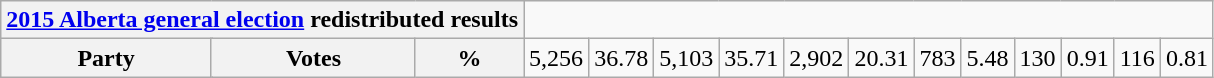<table class=wikitable>
<tr>
<th colspan=4><a href='#'>2015 Alberta general election</a> redistributed results</th>
</tr>
<tr>
<th colspan=2>Party</th>
<th>Votes</th>
<th>%<br></th>
<td align=right>5,256</td>
<td align=right>36.78<br></td>
<td align=right>5,103</td>
<td align=right>35.71<br></td>
<td align=right>2,902</td>
<td align=right>20.31<br></td>
<td align=right>783</td>
<td align=right>5.48<br></td>
<td align=right>130</td>
<td align=right>0.91<br></td>
<td align=right>116</td>
<td align=right>0.81<br></td>
</tr>
</table>
